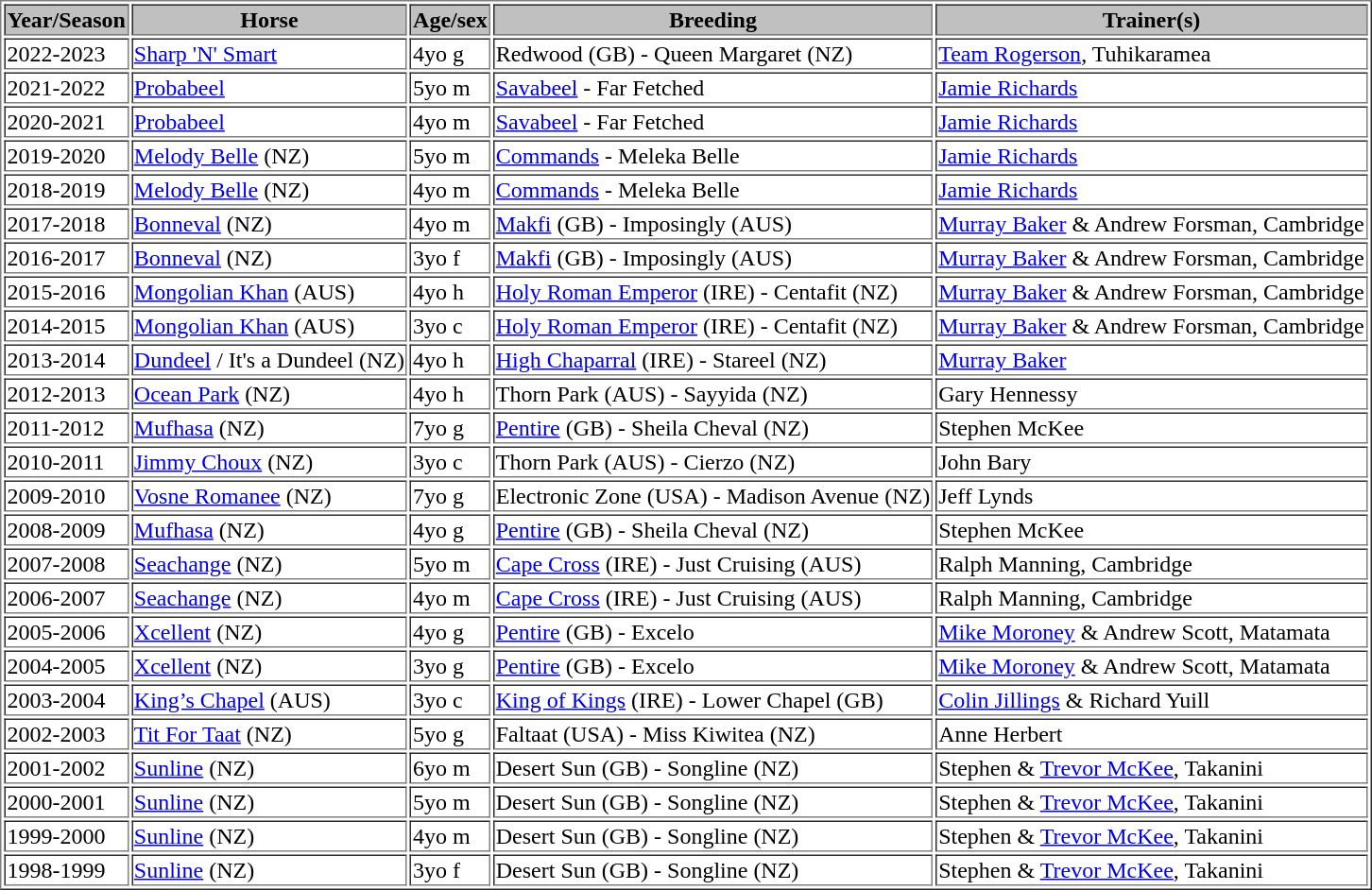<table class = "sortable" | border="1">
<tr style="text-align:center; background:silver; color:black">
<th>Year/Season</th>
<th>Horse</th>
<th>Age/sex</th>
<th>Breeding</th>
<th>Trainer(s)</th>
</tr>
<tr>
<td>2022-2023 </td>
<td><a href='#'>Sharp 'N' Smart</a></td>
<td>4yo g</td>
<td>Redwood (GB) - Queen Margaret (NZ)</td>
<td><a href='#'>Team Rogerson</a>, Tuhikaramea</td>
</tr>
<tr>
<td>2021-2022</td>
<td><a href='#'>Probabeel</a></td>
<td>5yo m</td>
<td><a href='#'>Savabeel</a> - Far Fetched</td>
<td><a href='#'>Jamie Richards</a></td>
</tr>
<tr>
<td>2020-2021</td>
<td><a href='#'>Probabeel</a></td>
<td>4yo m</td>
<td><a href='#'>Savabeel</a> - Far Fetched</td>
<td><a href='#'>Jamie Richards</a></td>
</tr>
<tr>
<td>2019-2020</td>
<td><a href='#'>Melody Belle</a> (NZ)</td>
<td>5yo m</td>
<td><a href='#'>Commands</a> - Meleka Belle</td>
<td><a href='#'>Jamie Richards</a></td>
</tr>
<tr>
<td>2018-2019</td>
<td><a href='#'>Melody Belle</a> (NZ)</td>
<td>4yo m</td>
<td><a href='#'>Commands</a> - Meleka Belle</td>
<td><a href='#'>Jamie Richards</a></td>
</tr>
<tr>
<td>2017-2018</td>
<td><a href='#'>Bonneval</a> (NZ)</td>
<td>4yo m</td>
<td><a href='#'>Makfi</a> (GB) - Imposingly (AUS)</td>
<td><a href='#'>Murray Baker</a> & Andrew Forsman, Cambridge</td>
</tr>
<tr>
<td>2016-2017</td>
<td><a href='#'>Bonneval</a> (NZ)</td>
<td>3yo f</td>
<td><a href='#'>Makfi</a> (GB) - Imposingly (AUS)</td>
<td><a href='#'>Murray Baker</a> & Andrew Forsman, Cambridge</td>
</tr>
<tr>
<td>2015-2016</td>
<td><a href='#'>Mongolian Khan</a> (AUS)</td>
<td>4yo h</td>
<td><a href='#'>Holy Roman Emperor</a> (IRE) - Centafit (NZ)</td>
<td><a href='#'>Murray Baker</a> & Andrew Forsman, Cambridge</td>
</tr>
<tr>
<td>2014-2015</td>
<td><a href='#'>Mongolian Khan</a> (AUS)</td>
<td>3yo c</td>
<td><a href='#'>Holy Roman Emperor</a> (IRE) - Centafit (NZ)</td>
<td><a href='#'>Murray Baker</a> & Andrew Forsman, Cambridge</td>
</tr>
<tr>
<td>2013-2014</td>
<td><a href='#'>Dundeel</a> / It's a Dundeel (NZ)</td>
<td>4yo h</td>
<td><a href='#'>High Chaparral</a> (IRE) - Stareel (NZ)</td>
<td><a href='#'>Murray Baker</a></td>
</tr>
<tr>
<td>2012-2013</td>
<td><a href='#'>Ocean Park</a> (NZ)</td>
<td>4yo h</td>
<td>Thorn Park (AUS) - Sayyida (NZ)</td>
<td>Gary Hennessy</td>
</tr>
<tr>
<td>2011-2012</td>
<td><a href='#'>Mufhasa</a> (NZ)</td>
<td>7yo g</td>
<td><a href='#'>Pentire</a> (GB) - Sheila Cheval (NZ)</td>
<td>Stephen McKee</td>
</tr>
<tr>
<td>2010-2011</td>
<td><a href='#'>Jimmy Choux</a> (NZ)</td>
<td>3yo c</td>
<td>Thorn Park (AUS) - Cierzo (NZ)</td>
<td>John Bary</td>
</tr>
<tr>
<td>2009-2010</td>
<td><a href='#'>Vosne Romanee</a> (NZ)</td>
<td>7yo g</td>
<td>Electronic Zone (USA) - Madison Avenue (NZ)</td>
<td>Jeff Lynds</td>
</tr>
<tr>
<td>2008-2009</td>
<td><a href='#'>Mufhasa</a> (NZ)</td>
<td>4yo g</td>
<td><a href='#'>Pentire</a> (GB) - Sheila Cheval (NZ)</td>
<td>Stephen McKee</td>
</tr>
<tr>
<td>2007-2008</td>
<td><a href='#'>Seachange</a> (NZ)</td>
<td>5yo m</td>
<td><a href='#'>Cape Cross</a> (IRE) - Just Cruising (AUS)</td>
<td>Ralph Manning, Cambridge</td>
</tr>
<tr>
<td>2006-2007</td>
<td><a href='#'>Seachange</a> (NZ)</td>
<td>4yo m</td>
<td><a href='#'>Cape Cross</a> (IRE)  - Just Cruising (AUS)</td>
<td>Ralph Manning, Cambridge</td>
</tr>
<tr>
<td>2005-2006</td>
<td><a href='#'>Xcellent</a> (NZ)</td>
<td>4yo g</td>
<td><a href='#'>Pentire</a> (GB) - Excelo</td>
<td><a href='#'>Mike Moroney</a> & Andrew Scott, Matamata</td>
</tr>
<tr>
<td>2004-2005</td>
<td><a href='#'>Xcellent</a> (NZ)</td>
<td>3yo g</td>
<td><a href='#'>Pentire</a> (GB) - Excelo</td>
<td><a href='#'>Mike Moroney</a> & Andrew Scott, Matamata</td>
</tr>
<tr>
<td>2003-2004</td>
<td><a href='#'>King’s Chapel</a> (AUS)</td>
<td>3yo c</td>
<td><a href='#'>King of Kings</a> (IRE) - Lower Chapel (GB)</td>
<td><a href='#'>Colin Jillings</a> & Richard Yuill</td>
</tr>
<tr>
<td>2002-2003</td>
<td><a href='#'>Tit For Taat</a> (NZ)</td>
<td>5yo g</td>
<td>Faltaat (USA) - Miss Kiwitea (NZ)</td>
<td>Anne Herbert</td>
</tr>
<tr>
<td>2001-2002</td>
<td><a href='#'>Sunline</a> (NZ)</td>
<td>6yo m</td>
<td>Desert Sun (GB) - Songline (NZ)</td>
<td>Stephen & <a href='#'>Trevor McKee</a>, Takanini</td>
</tr>
<tr>
<td>2000-2001</td>
<td><a href='#'>Sunline</a> (NZ)</td>
<td>5yo m</td>
<td>Desert Sun (GB) - Songline (NZ)</td>
<td>Stephen & <a href='#'>Trevor McKee</a>, Takanini</td>
</tr>
<tr>
<td>1999-2000</td>
<td><a href='#'>Sunline</a> (NZ)</td>
<td>4yo m</td>
<td>Desert Sun (GB) - Songline (NZ)</td>
<td>Stephen & <a href='#'>Trevor McKee</a>, Takanini</td>
</tr>
<tr>
<td>1998-1999</td>
<td><a href='#'>Sunline</a> (NZ)</td>
<td>3yo f</td>
<td>Desert Sun (GB) - Songline (NZ)</td>
<td>Stephen & <a href='#'>Trevor McKee</a>, Takanini</td>
</tr>
</table>
